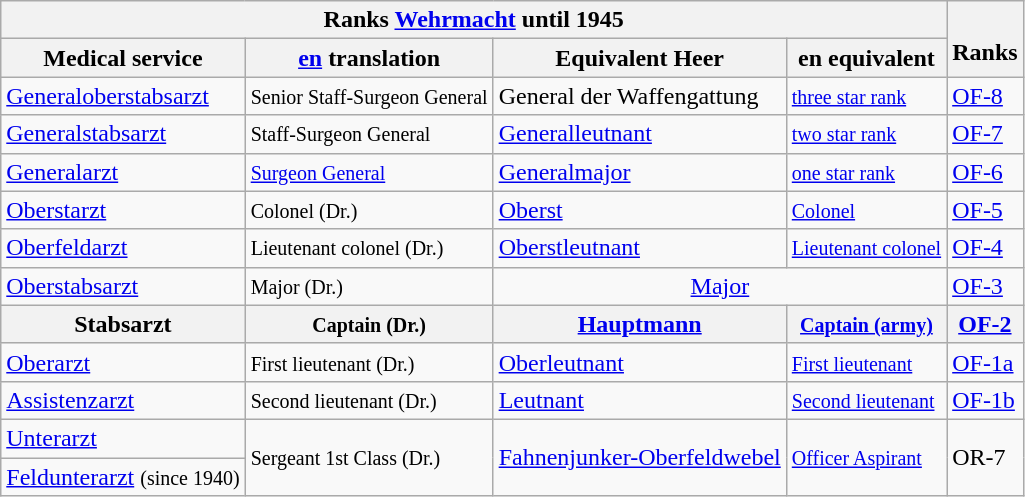<table class="wikitable">
<tr>
<th colspan="4">Ranks <a href='#'>Wehrmacht</a> until 1945</th>
<th rowspan="2"><br>Ranks</th>
</tr>
<tr align="center">
<th>Medical service</th>
<th><a href='#'>en</a> translation</th>
<th>Equivalent Heer</th>
<th>en equivalent</th>
</tr>
<tr>
<td><a href='#'>Generaloberstabsarzt</a></td>
<td><small>Senior Staff-Surgeon General</small></td>
<td>General der Waffengattung</td>
<td><small><a href='#'>three star rank</a></small></td>
<td><a href='#'>OF-8</a></td>
</tr>
<tr>
<td><a href='#'>Generalstabsarzt</a></td>
<td><small>Staff-Surgeon General</small></td>
<td><a href='#'>Generalleutnant</a></td>
<td><small><a href='#'>two star rank</a></small></td>
<td><a href='#'>OF-7</a></td>
</tr>
<tr>
<td><a href='#'>Generalarzt</a></td>
<td><small><a href='#'>Surgeon General</a></small></td>
<td><a href='#'>Generalmajor</a></td>
<td><small><a href='#'>one star rank</a></small></td>
<td><a href='#'>OF-6</a></td>
</tr>
<tr>
<td><a href='#'>Oberstarzt</a></td>
<td><small>Colonel (Dr.)</small></td>
<td><a href='#'>Oberst</a></td>
<td><small><a href='#'>Colonel</a></small></td>
<td><a href='#'>OF-5</a></td>
</tr>
<tr>
<td><a href='#'>Oberfeldarzt</a></td>
<td><small>Lieutenant colonel (Dr.)</small></td>
<td><a href='#'>Oberstleutnant</a></td>
<td><small><a href='#'>Lieutenant colonel</a></small></td>
<td><a href='#'>OF-4</a></td>
</tr>
<tr>
<td><a href='#'>Oberstabsarzt</a></td>
<td><small>Major (Dr.)</small></td>
<td colspan="2" style="text-align:center;"><a href='#'>Major</a></td>
<td><a href='#'>OF-3</a></td>
</tr>
<tr>
<th><span><strong>Stabsarzt</strong></span></th>
<th><small>Captain (Dr.)</small></th>
<th><a href='#'>Hauptmann</a></th>
<th><small><a href='#'>Captain (army)</a></small></th>
<th><a href='#'>OF-2</a></th>
</tr>
<tr>
<td><a href='#'>Oberarzt</a></td>
<td><small>First lieutenant (Dr.)</small></td>
<td><a href='#'>Oberleutnant</a></td>
<td><small><a href='#'>First lieutenant</a></small></td>
<td><a href='#'>OF-1a</a></td>
</tr>
<tr>
<td><a href='#'>Assistenzarzt</a></td>
<td><small>Second lieutenant (Dr.)</small></td>
<td><a href='#'>Leutnant</a></td>
<td><small><a href='#'>Second lieutenant</a></small></td>
<td><a href='#'>OF-1b</a></td>
</tr>
<tr>
<td><a href='#'>Unterarzt</a></td>
<td rowspan="2"><small>Sergeant 1st Class (Dr.)</small></td>
<td rowspan="2"><a href='#'>Fahnenjunker-Oberfeldwebel</a></td>
<td rowspan="2"><small><a href='#'>Officer Aspirant</a></small></td>
<td rowspan="2">OR-7</td>
</tr>
<tr>
<td><a href='#'>Feldunterarzt</a> <small>(since 1940)</small></td>
</tr>
</table>
